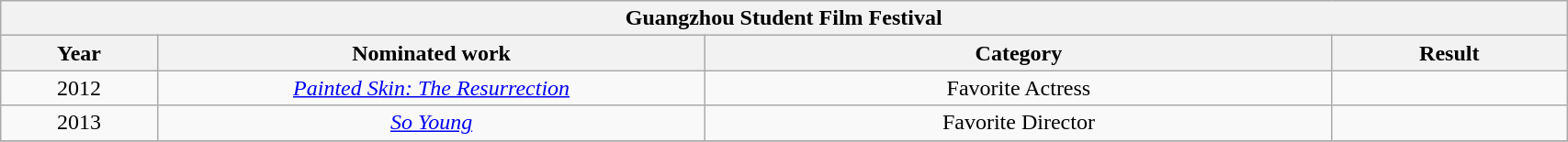<table width="90%" class="wikitable">
<tr>
<th colspan="4" align="center">Guangzhou Student Film Festival</th>
</tr>
<tr>
<th width="10%">Year</th>
<th width="35%">Nominated work</th>
<th width="40%">Category</th>
<th width="15%">Result</th>
</tr>
<tr>
<td align="center">2012</td>
<td align="center"><em><a href='#'>Painted Skin: The Resurrection</a></em></td>
<td align="center">Favorite Actress</td>
<td></td>
</tr>
<tr>
<td align="center">2013</td>
<td align="center"><em><a href='#'>So Young</a></em></td>
<td align="center">Favorite Director</td>
<td></td>
</tr>
<tr>
</tr>
</table>
